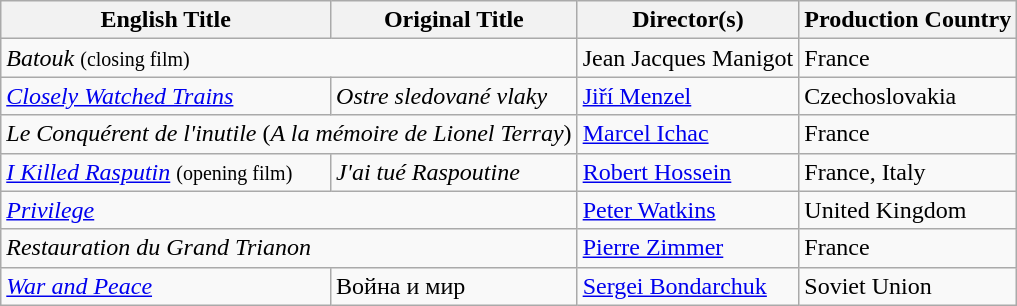<table class="wikitable">
<tr>
<th>English Title</th>
<th>Original Title</th>
<th>Director(s)</th>
<th>Production Country</th>
</tr>
<tr>
<td colspan="2"><em>Batouk</em> <small>(closing film)</small></td>
<td>Jean Jacques Manigot</td>
<td>France</td>
</tr>
<tr>
<td><em><a href='#'>Closely Watched Trains</a></em></td>
<td><em>Ostre sledované vlaky</em></td>
<td><a href='#'>Jiří Menzel</a></td>
<td>Czechoslovakia</td>
</tr>
<tr>
<td colspan="2"><em>Le Conquérent de l'inutile</em> (<em>A la mémoire de Lionel Terray</em>)</td>
<td><a href='#'>Marcel Ichac</a></td>
<td>France</td>
</tr>
<tr>
<td><em><a href='#'>I Killed Rasputin</a></em> <small>(opening film)</small></td>
<td><em>J'ai tué Raspoutine</em></td>
<td><a href='#'>Robert Hossein</a></td>
<td>France, Italy</td>
</tr>
<tr>
<td colspan="2"><em><a href='#'>Privilege</a></em></td>
<td><a href='#'>Peter Watkins</a></td>
<td>United Kingdom</td>
</tr>
<tr>
<td colspan="2"><em>Restauration du Grand Trianon</em></td>
<td><a href='#'>Pierre Zimmer</a></td>
<td>France</td>
</tr>
<tr>
<td><em><a href='#'>War and Peace</a></em></td>
<td>Война и мир</td>
<td><a href='#'>Sergei Bondarchuk</a></td>
<td>Soviet Union</td>
</tr>
</table>
